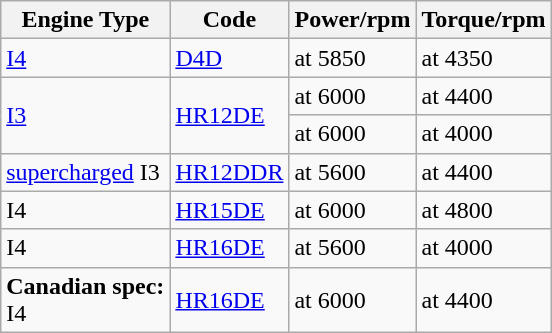<table class="wikitable">
<tr>
<th>Engine Type</th>
<th>Code</th>
<th>Power/rpm</th>
<th>Torque/rpm</th>
</tr>
<tr>
<td> <a href='#'>I4</a></td>
<td><a href='#'>D4D</a></td>
<td> at 5850</td>
<td> at 4350</td>
</tr>
<tr>
<td rowspan=2> <a href='#'>I3</a></td>
<td rowspan=2><a href='#'>HR12DE</a></td>
<td> at 6000</td>
<td> at 4400</td>
</tr>
<tr>
<td> at 6000</td>
<td> at 4000</td>
</tr>
<tr>
<td> <a href='#'>supercharged</a> I3</td>
<td><a href='#'>HR12DDR</a></td>
<td> at 5600</td>
<td> at 4400</td>
</tr>
<tr>
<td> I4</td>
<td><a href='#'>HR15DE</a></td>
<td> at 6000</td>
<td> at 4800</td>
</tr>
<tr>
<td> I4</td>
<td><a href='#'>HR16DE</a></td>
<td> at 5600</td>
<td> at 4000</td>
</tr>
<tr>
<td><strong>Canadian spec:</strong><br> I4</td>
<td><a href='#'>HR16DE</a></td>
<td> at 6000</td>
<td> at 4400</td>
</tr>
</table>
